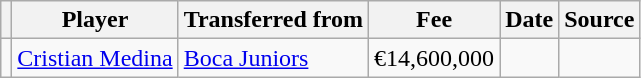<table class="wikitable plainrowheaders sortable">
<tr>
<th></th>
<th scope="col">Player</th>
<th>Transferred from</th>
<th style="width: 80px;">Fee</th>
<th scope="col">Date</th>
<th scope="col">Source</th>
</tr>
<tr>
<td align="center"></td>
<td> <a href='#'>Cristian Medina</a></td>
<td> <a href='#'>Boca Juniors</a></td>
<td>€14,600,000</td>
<td></td>
<td></td>
</tr>
</table>
